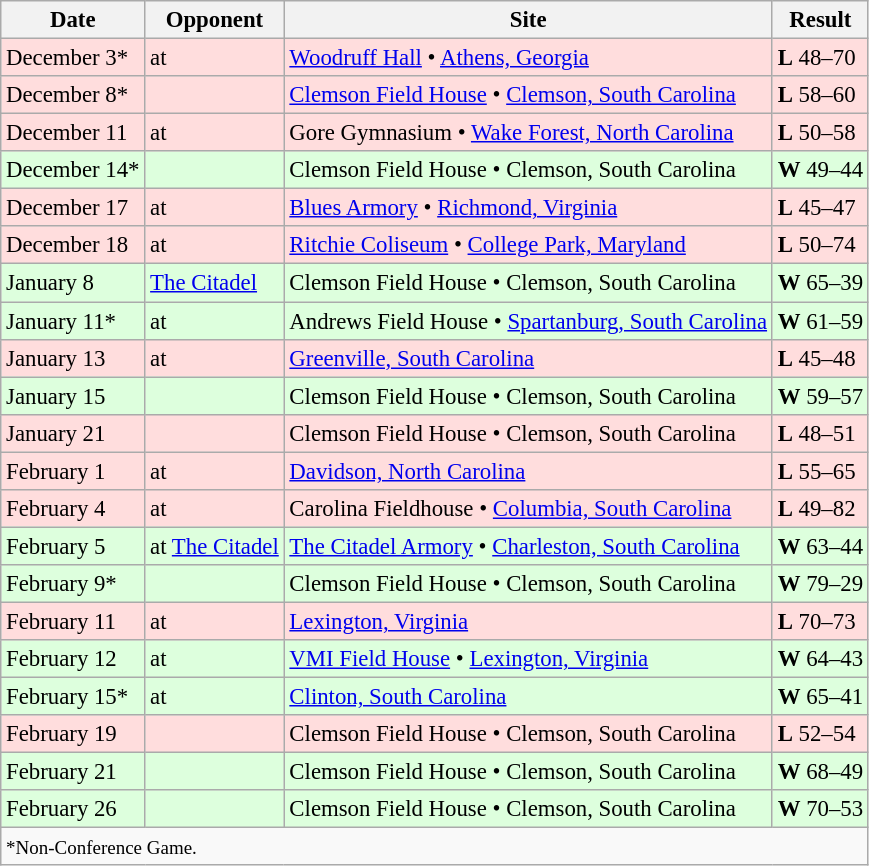<table class="wikitable" style="font-size:95%;">
<tr>
<th>Date</th>
<th>Opponent</th>
<th>Site</th>
<th>Result</th>
</tr>
<tr style="background: #ffdddd;">
<td>December 3*</td>
<td>at </td>
<td><a href='#'>Woodruff Hall</a> • <a href='#'>Athens, Georgia</a></td>
<td><strong>L</strong> 48–70</td>
</tr>
<tr style="background: #ffdddd;">
<td>December 8*</td>
<td></td>
<td><a href='#'>Clemson Field House</a> • <a href='#'>Clemson, South Carolina</a></td>
<td><strong>L</strong> 58–60</td>
</tr>
<tr style="background: #ffdddd;">
<td>December 11</td>
<td>at </td>
<td>Gore Gymnasium • <a href='#'>Wake Forest, North Carolina</a></td>
<td><strong>L</strong> 50–58</td>
</tr>
<tr style="background: #ddffdd;">
<td>December 14*</td>
<td></td>
<td>Clemson Field House • Clemson, South Carolina</td>
<td><strong>W</strong> 49–44</td>
</tr>
<tr style="background: #ffdddd;">
<td>December 17</td>
<td>at </td>
<td><a href='#'>Blues Armory</a> • <a href='#'>Richmond, Virginia</a></td>
<td><strong>L</strong> 45–47</td>
</tr>
<tr style="background: #ffdddd;">
<td>December 18</td>
<td>at </td>
<td><a href='#'>Ritchie Coliseum</a> • <a href='#'>College Park, Maryland</a></td>
<td><strong>L</strong> 50–74</td>
</tr>
<tr style="background: #ddffdd;">
<td>January 8</td>
<td><a href='#'>The Citadel</a></td>
<td>Clemson Field House • Clemson, South Carolina</td>
<td><strong>W</strong> 65–39</td>
</tr>
<tr style="background: #ddffdd;">
<td>January 11*</td>
<td>at </td>
<td>Andrews Field House • <a href='#'>Spartanburg, South Carolina</a></td>
<td><strong>W</strong> 61–59</td>
</tr>
<tr style="background: #ffdddd;">
<td>January 13</td>
<td>at </td>
<td><a href='#'>Greenville, South Carolina</a></td>
<td><strong>L</strong> 45–48</td>
</tr>
<tr style="background: #ddffdd;">
<td>January 15</td>
<td></td>
<td>Clemson Field House • Clemson, South Carolina</td>
<td><strong>W</strong> 59–57</td>
</tr>
<tr style="background: #ffdddd;">
<td>January 21</td>
<td></td>
<td>Clemson Field House • Clemson, South Carolina</td>
<td><strong>L</strong> 48–51</td>
</tr>
<tr style="background: #ffdddd;">
<td>February 1</td>
<td>at </td>
<td><a href='#'>Davidson, North Carolina</a></td>
<td><strong>L</strong> 55–65</td>
</tr>
<tr style="background: #ffdddd;">
<td>February 4</td>
<td>at </td>
<td>Carolina Fieldhouse • <a href='#'>Columbia, South Carolina</a></td>
<td><strong>L</strong> 49–82</td>
</tr>
<tr style="background: #ddffdd;">
<td>February 5</td>
<td>at <a href='#'>The Citadel</a></td>
<td><a href='#'>The Citadel Armory</a> • <a href='#'>Charleston, South Carolina</a></td>
<td><strong>W</strong> 63–44</td>
</tr>
<tr style="background: #ddffdd;">
<td>February 9*</td>
<td></td>
<td>Clemson Field House • Clemson, South Carolina</td>
<td><strong>W</strong> 79–29</td>
</tr>
<tr style="background: #ffdddd;">
<td>February 11</td>
<td>at </td>
<td><a href='#'>Lexington, Virginia</a></td>
<td><strong>L</strong> 70–73</td>
</tr>
<tr style="background: #ddffdd;">
<td>February 12</td>
<td>at </td>
<td><a href='#'>VMI Field House</a> • <a href='#'>Lexington, Virginia</a></td>
<td><strong>W</strong> 64–43</td>
</tr>
<tr style="background: #ddffdd;">
<td>February 15*</td>
<td>at </td>
<td><a href='#'>Clinton, South Carolina</a></td>
<td><strong>W</strong> 65–41</td>
</tr>
<tr style="background: #ffdddd;">
<td>February 19</td>
<td></td>
<td>Clemson Field House • Clemson, South Carolina</td>
<td><strong>L</strong> 52–54</td>
</tr>
<tr style="background: #ddffdd;">
<td>February 21</td>
<td></td>
<td>Clemson Field House • Clemson, South Carolina</td>
<td><strong>W</strong> 68–49</td>
</tr>
<tr style="background: #ddffdd;">
<td>February 26</td>
<td></td>
<td>Clemson Field House • Clemson, South Carolina</td>
<td><strong>W</strong> 70–53</td>
</tr>
<tr style="background:#f9f9f9;">
<td colspan=4><small>*Non-Conference Game.</small></td>
</tr>
</table>
